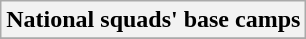<table class="wikitable collapsible collapsed">
<tr>
<th colspan="2">National squads' base camps</th>
</tr>
<tr>
</tr>
</table>
